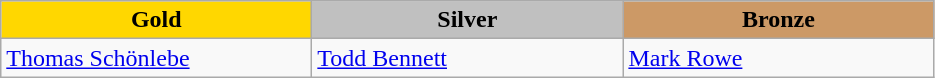<table class="wikitable" style="text-align:left">
<tr align="center">
<td width=200 bgcolor=gold><strong>Gold</strong></td>
<td width=200 bgcolor=silver><strong>Silver</strong></td>
<td width=200 bgcolor=CC9966><strong>Bronze</strong></td>
</tr>
<tr>
<td><a href='#'>Thomas Schönlebe</a><br><em></em></td>
<td><a href='#'>Todd Bennett</a><br><em></em></td>
<td><a href='#'>Mark Rowe</a><br><em></em></td>
</tr>
</table>
